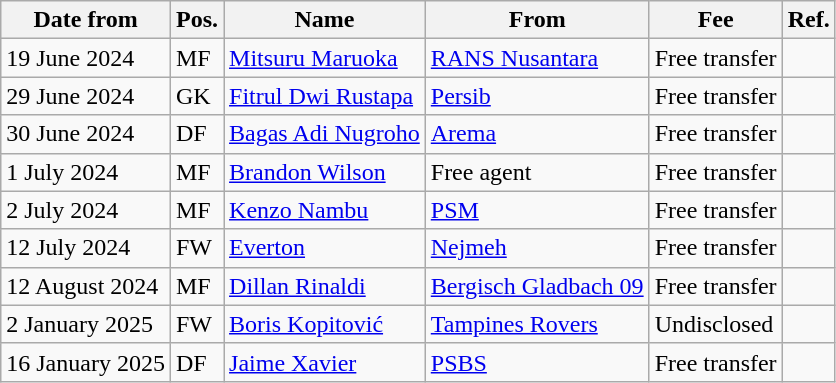<table class="wikitable">
<tr>
<th>Date from</th>
<th>Pos.</th>
<th>Name</th>
<th>From</th>
<th>Fee</th>
<th>Ref.</th>
</tr>
<tr>
<td>19 June 2024</td>
<td>MF</td>
<td> <a href='#'>Mitsuru Maruoka</a></td>
<td><a href='#'>RANS Nusantara</a></td>
<td>Free transfer</td>
<td></td>
</tr>
<tr>
<td>29 June 2024</td>
<td>GK</td>
<td> <a href='#'>Fitrul Dwi Rustapa</a></td>
<td><a href='#'>Persib</a></td>
<td>Free transfer</td>
<td></td>
</tr>
<tr>
<td>30 June 2024</td>
<td>DF</td>
<td> <a href='#'>Bagas Adi Nugroho</a></td>
<td><a href='#'>Arema</a></td>
<td>Free transfer</td>
<td></td>
</tr>
<tr>
<td>1 July 2024</td>
<td>MF</td>
<td> <a href='#'>Brandon Wilson</a></td>
<td>Free agent</td>
<td>Free transfer</td>
<td></td>
</tr>
<tr>
<td>2 July 2024</td>
<td>MF</td>
<td> <a href='#'>Kenzo Nambu</a></td>
<td><a href='#'>PSM</a></td>
<td>Free transfer</td>
<td></td>
</tr>
<tr>
<td>12 July 2024</td>
<td>FW</td>
<td> <a href='#'>Everton</a></td>
<td> <a href='#'>Nejmeh</a></td>
<td>Free transfer</td>
<td></td>
</tr>
<tr>
<td>12 August 2024</td>
<td>MF</td>
<td> <a href='#'>Dillan Rinaldi</a></td>
<td> <a href='#'>Bergisch Gladbach 09</a></td>
<td>Free transfer</td>
<td></td>
</tr>
<tr>
<td>2 January 2025</td>
<td>FW</td>
<td> <a href='#'>Boris Kopitović</a></td>
<td> <a href='#'>Tampines Rovers</a></td>
<td>Undisclosed</td>
<td></td>
</tr>
<tr>
<td>16 January 2025</td>
<td>DF</td>
<td> <a href='#'>Jaime Xavier</a></td>
<td><a href='#'>PSBS</a></td>
<td>Free transfer</td>
<td></td>
</tr>
</table>
